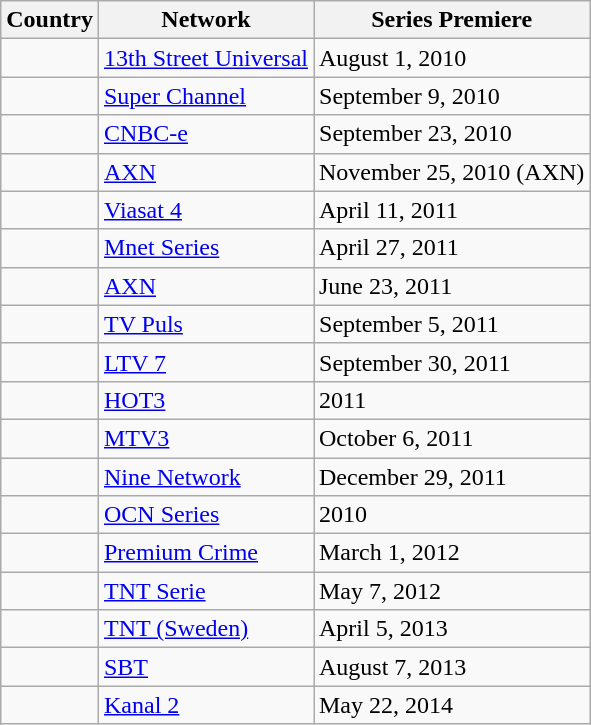<table class="wikitable">
<tr>
<th>Country</th>
<th>Network</th>
<th>Series Premiere</th>
</tr>
<tr>
<td></td>
<td><a href='#'>13th Street Universal</a></td>
<td>August 1, 2010</td>
</tr>
<tr>
<td></td>
<td><a href='#'>Super Channel</a></td>
<td>September 9, 2010</td>
</tr>
<tr>
<td></td>
<td><a href='#'>CNBC-e</a></td>
<td>September 23, 2010</td>
</tr>
<tr>
<td></td>
<td><a href='#'>AXN</a></td>
<td>November 25, 2010 (AXN)</td>
</tr>
<tr>
<td></td>
<td><a href='#'>Viasat 4</a></td>
<td>April 11, 2011</td>
</tr>
<tr>
<td></td>
<td><a href='#'>Mnet Series</a></td>
<td>April 27, 2011</td>
</tr>
<tr>
<td></td>
<td><a href='#'>AXN</a></td>
<td>June 23, 2011</td>
</tr>
<tr>
<td></td>
<td><a href='#'>TV Puls</a></td>
<td>September 5, 2011</td>
</tr>
<tr>
<td></td>
<td><a href='#'>LTV 7</a></td>
<td>September 30, 2011</td>
</tr>
<tr>
<td></td>
<td><a href='#'>HOT3</a></td>
<td>2011</td>
</tr>
<tr>
<td></td>
<td><a href='#'>MTV3</a></td>
<td>October 6, 2011</td>
</tr>
<tr>
<td></td>
<td><a href='#'>Nine Network</a></td>
<td>December 29, 2011</td>
</tr>
<tr>
<td></td>
<td><a href='#'>OCN Series</a></td>
<td>2010</td>
</tr>
<tr>
<td></td>
<td><a href='#'>Premium Crime</a></td>
<td>March 1, 2012</td>
</tr>
<tr>
<td></td>
<td><a href='#'>TNT Serie</a></td>
<td>May 7, 2012</td>
</tr>
<tr>
<td></td>
<td><a href='#'>TNT (Sweden)</a></td>
<td>April 5, 2013</td>
</tr>
<tr>
<td></td>
<td><a href='#'>SBT</a></td>
<td>August 7, 2013</td>
</tr>
<tr>
<td></td>
<td><a href='#'>Kanal 2</a></td>
<td>May 22, 2014</td>
</tr>
</table>
